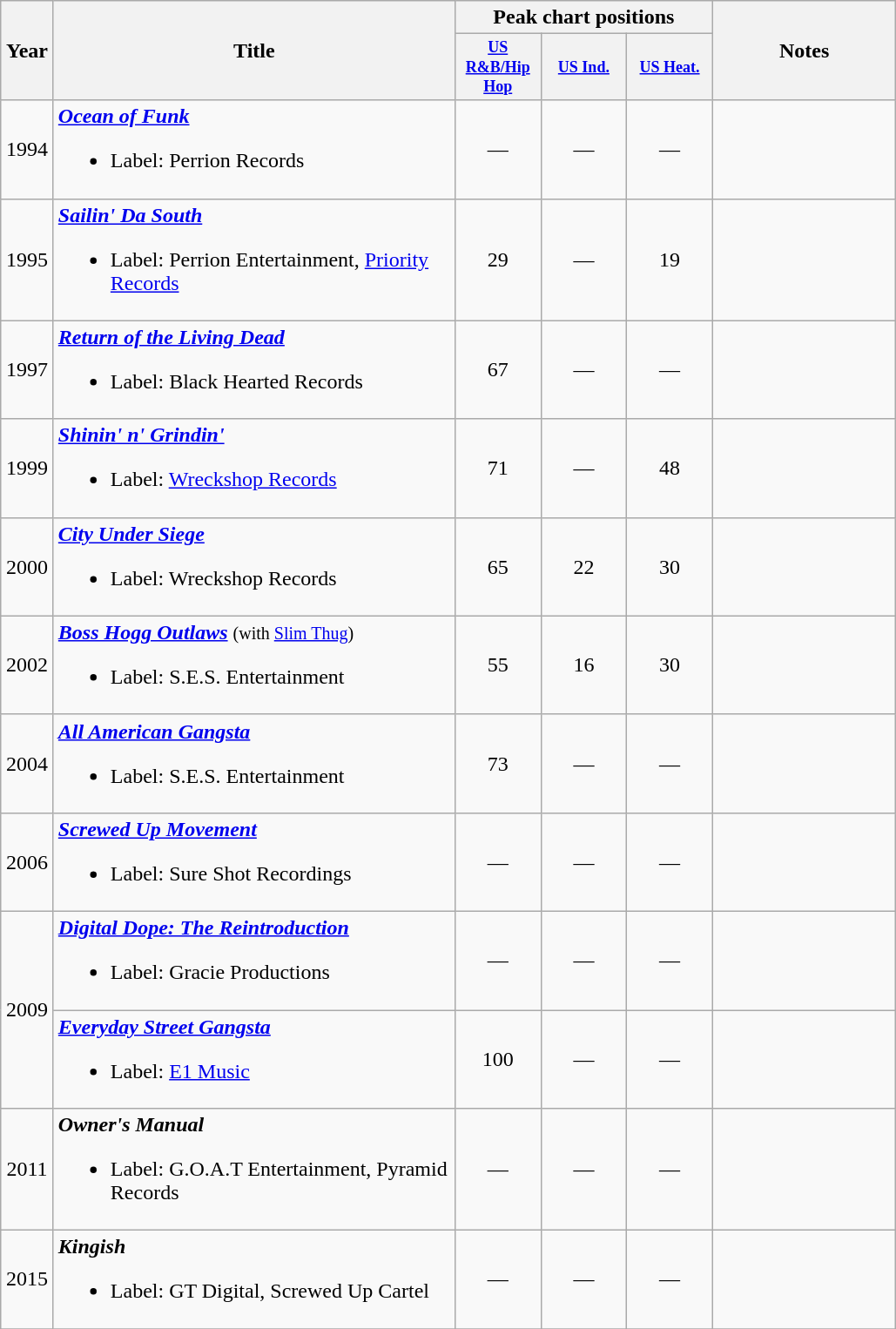<table class="wikitable plainrowheaders">
<tr>
<th rowspan="2" style="width:33px;">Year</th>
<th rowspan="2" style="width:300px;">Title</th>
<th colspan="3">Peak chart positions</th>
<th style="width:133px;" rowspan="2">Notes</th>
</tr>
<tr>
<th style="width:5em;font-size:75%;"><a href='#'>US R&B/Hip Hop</a></th>
<th style="width:5em;font-size:75%;"><a href='#'>US Ind.</a></th>
<th style="width:5em;font-size:75%;"><a href='#'>US Heat.</a></th>
</tr>
<tr>
<td style="text-align:center;">1994</td>
<td><strong><em><a href='#'>Ocean of Funk</a></em></strong><br><ul><li>Label: Perrion Records</li></ul></td>
<td style="text-align:center;">—</td>
<td style="text-align:center;">—</td>
<td style="text-align:center;">—</td>
<td></td>
</tr>
<tr>
<td style="text-align:center;">1995</td>
<td><strong><em><a href='#'>Sailin' Da South</a></em></strong><br><ul><li>Label: Perrion Entertainment, <a href='#'>Priority Records</a></li></ul></td>
<td style="text-align:center;">29</td>
<td style="text-align:center;">—</td>
<td style="text-align:center;">19</td>
<td></td>
</tr>
<tr>
<td style="text-align:center;">1997</td>
<td><strong><em><a href='#'>Return of the Living Dead</a></em></strong><br><ul><li>Label: Black Hearted Records</li></ul></td>
<td style="text-align:center;">67</td>
<td style="text-align:center;">—</td>
<td style="text-align:center;">—</td>
<td></td>
</tr>
<tr>
<td style="text-align:center;">1999</td>
<td><strong><em><a href='#'>Shinin' n' Grindin'</a></em></strong><br><ul><li>Label: <a href='#'>Wreckshop Records</a></li></ul></td>
<td style="text-align:center;">71</td>
<td style="text-align:center;">—</td>
<td style="text-align:center;">48</td>
<td></td>
</tr>
<tr>
<td style="text-align:center;">2000</td>
<td><strong><em><a href='#'>City Under Siege</a></em></strong><br><ul><li>Label: Wreckshop Records</li></ul></td>
<td style="text-align:center;">65</td>
<td style="text-align:center;">22</td>
<td style="text-align:center;">30</td>
<td></td>
</tr>
<tr>
<td style="text-align:center;">2002</td>
<td><strong><em><a href='#'>Boss Hogg Outlaws</a></em></strong> <small>(with <a href='#'>Slim Thug</a>)</small><br><ul><li>Label: S.E.S. Entertainment</li></ul></td>
<td style="text-align:center;">55</td>
<td style="text-align:center;">16</td>
<td style="text-align:center;">30</td>
<td></td>
</tr>
<tr>
<td style="text-align:center;">2004</td>
<td><strong><em><a href='#'>All American Gangsta</a></em></strong><br><ul><li>Label: S.E.S. Entertainment</li></ul></td>
<td style="text-align:center;">73</td>
<td style="text-align:center;">—</td>
<td style="text-align:center;">—</td>
<td></td>
</tr>
<tr>
<td style="text-align:center;">2006</td>
<td><strong><em><a href='#'>Screwed Up Movement</a></em></strong><br><ul><li>Label: Sure Shot Recordings</li></ul></td>
<td style="text-align:center;">—</td>
<td style="text-align:center;">—</td>
<td style="text-align:center;">—</td>
<td></td>
</tr>
<tr>
<td rowspan="2" style="text-align:center;">2009</td>
<td><strong><em><a href='#'>Digital Dope: The Reintroduction</a></em></strong><br><ul><li>Label: Gracie Productions</li></ul></td>
<td style="text-align:center;">—</td>
<td style="text-align:center;">—</td>
<td style="text-align:center;">—</td>
<td></td>
</tr>
<tr>
<td><strong><em><a href='#'>Everyday Street Gangsta</a></em></strong><br><ul><li>Label: <a href='#'>E1 Music</a></li></ul></td>
<td style="text-align:center;">100</td>
<td style="text-align:center;">—</td>
<td style="text-align:center;">—</td>
<td></td>
</tr>
<tr>
<td style="text-align:center;">2011</td>
<td><strong><em>Owner's Manual</em></strong><br><ul><li>Label: G.O.A.T Entertainment, Pyramid Records</li></ul></td>
<td style="text-align:center;">—</td>
<td style="text-align:center;">—</td>
<td style="text-align:center;">—</td>
<td></td>
</tr>
<tr>
<td style="text-align:center;">2015</td>
<td><strong><em>Kingish</em></strong><br><ul><li>Label: GT Digital, Screwed Up Cartel</li></ul></td>
<td style="text-align:center;">—</td>
<td style="text-align:center;">—</td>
<td style="text-align:center;">—</td>
<td></td>
</tr>
<tr>
</tr>
</table>
